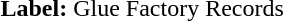<table style="float: right; clear: right; margin: 0 0 1em 1em; width: 200px;">
<tr>
<td></td>
</tr>
<tr>
<td><strong>Label:</strong> Glue Factory Records</td>
</tr>
<tr>
<td></td>
</tr>
</table>
